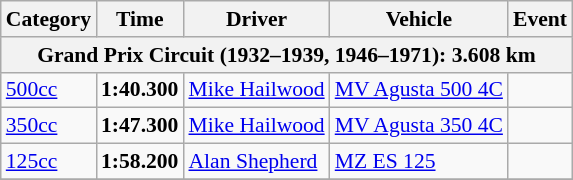<table class=wikitable style="font-size:90%";>
<tr>
<th>Category</th>
<th>Time</th>
<th>Driver</th>
<th>Vehicle</th>
<th>Event</th>
</tr>
<tr>
<th colspan=5>Grand Prix Circuit (1932–1939, 1946–1971): 3.608 km</th>
</tr>
<tr>
<td><a href='#'>500cc</a></td>
<td><strong>1:40.300</strong></td>
<td><a href='#'>Mike Hailwood</a></td>
<td><a href='#'>MV Agusta 500 4C</a></td>
<td></td>
</tr>
<tr>
<td><a href='#'>350cc</a></td>
<td><strong>1:47.300</strong></td>
<td><a href='#'>Mike Hailwood</a></td>
<td><a href='#'>MV Agusta 350 4C</a></td>
<td></td>
</tr>
<tr>
<td><a href='#'>125cc</a></td>
<td><strong>1:58.200</strong></td>
<td><a href='#'>Alan Shepherd</a></td>
<td><a href='#'>MZ ES 125</a></td>
<td></td>
</tr>
<tr>
</tr>
</table>
